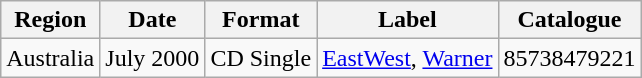<table class=wikitable>
<tr>
<th>Region</th>
<th>Date</th>
<th>Format</th>
<th>Label</th>
<th>Catalogue</th>
</tr>
<tr>
<td>Australia</td>
<td>July 2000</td>
<td>CD Single</td>
<td><a href='#'>EastWest</a>, <a href='#'>Warner</a></td>
<td>85738479221</td>
</tr>
</table>
